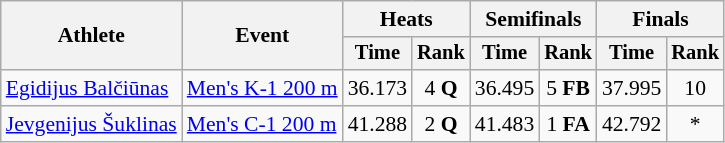<table class="wikitable" style="font-size:90%">
<tr>
<th rowspan="2">Athlete</th>
<th rowspan="2">Event</th>
<th colspan=2>Heats</th>
<th colspan=2>Semifinals</th>
<th colspan=2>Finals</th>
</tr>
<tr style="font-size:95%">
<th>Time</th>
<th>Rank</th>
<th>Time</th>
<th>Rank</th>
<th>Time</th>
<th>Rank</th>
</tr>
<tr align=center>
<td align=left><a href='#'>Egidijus Balčiūnas</a></td>
<td align=left><a href='#'>Men's K-1 200 m</a></td>
<td>36.173</td>
<td>4 <strong>Q</strong></td>
<td>36.495</td>
<td>5 <strong>FB</strong></td>
<td>37.995</td>
<td>10</td>
</tr>
<tr align=center>
<td align=left><a href='#'>Jevgenijus Šuklinas</a></td>
<td align=left><a href='#'>Men's C-1 200 m</a></td>
<td>41.288</td>
<td>2 <strong>Q</strong></td>
<td>41.483</td>
<td>1 <strong>FA</strong></td>
<td>42.792</td>
<td>*</td>
</tr>
</table>
